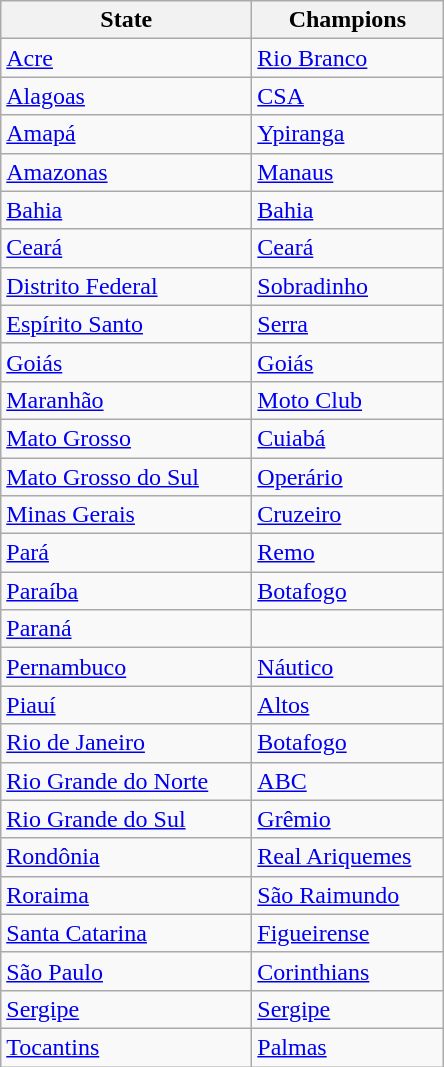<table class="wikitable">
<tr>
<th width=160px>State</th>
<th width=120px>Champions</th>
</tr>
<tr>
<td> <a href='#'>Acre</a></td>
<td><a href='#'>Rio Branco</a></td>
</tr>
<tr>
<td> <a href='#'>Alagoas</a></td>
<td><a href='#'>CSA</a></td>
</tr>
<tr>
<td> <a href='#'>Amapá</a></td>
<td><a href='#'>Ypiranga</a></td>
</tr>
<tr>
<td> <a href='#'>Amazonas</a></td>
<td><a href='#'>Manaus</a></td>
</tr>
<tr>
<td> <a href='#'>Bahia</a></td>
<td><a href='#'>Bahia</a></td>
</tr>
<tr>
<td> <a href='#'>Ceará</a></td>
<td><a href='#'>Ceará</a></td>
</tr>
<tr>
<td> <a href='#'>Distrito Federal</a></td>
<td><a href='#'>Sobradinho</a></td>
</tr>
<tr>
<td> <a href='#'>Espírito Santo</a></td>
<td><a href='#'>Serra</a></td>
</tr>
<tr>
<td> <a href='#'>Goiás</a></td>
<td><a href='#'>Goiás</a></td>
</tr>
<tr>
<td> <a href='#'>Maranhão</a></td>
<td><a href='#'>Moto Club</a></td>
</tr>
<tr>
<td> <a href='#'>Mato Grosso</a></td>
<td><a href='#'>Cuiabá</a></td>
</tr>
<tr>
<td> <a href='#'>Mato Grosso do Sul</a></td>
<td><a href='#'>Operário</a></td>
</tr>
<tr>
<td> <a href='#'>Minas Gerais</a></td>
<td><a href='#'>Cruzeiro</a></td>
</tr>
<tr>
<td> <a href='#'>Pará</a></td>
<td><a href='#'>Remo</a></td>
</tr>
<tr>
<td> <a href='#'>Paraíba</a></td>
<td><a href='#'>Botafogo</a></td>
</tr>
<tr>
<td> <a href='#'>Paraná</a></td>
<td></td>
</tr>
<tr>
<td> <a href='#'>Pernambuco</a></td>
<td><a href='#'>Náutico</a></td>
</tr>
<tr>
<td> <a href='#'>Piauí</a></td>
<td><a href='#'>Altos</a></td>
</tr>
<tr>
<td> <a href='#'>Rio de Janeiro</a></td>
<td><a href='#'>Botafogo</a></td>
</tr>
<tr>
<td> <a href='#'>Rio Grande do Norte</a></td>
<td><a href='#'>ABC</a></td>
</tr>
<tr>
<td> <a href='#'>Rio Grande do Sul</a></td>
<td><a href='#'>Grêmio</a></td>
</tr>
<tr>
<td> <a href='#'>Rondônia</a></td>
<td><a href='#'>Real Ariquemes</a></td>
</tr>
<tr>
<td> <a href='#'>Roraima</a></td>
<td><a href='#'>São Raimundo</a></td>
</tr>
<tr>
<td> <a href='#'>Santa Catarina</a></td>
<td><a href='#'>Figueirense</a></td>
</tr>
<tr>
<td> <a href='#'>São Paulo</a></td>
<td><a href='#'>Corinthians</a></td>
</tr>
<tr>
<td> <a href='#'>Sergipe</a></td>
<td><a href='#'>Sergipe</a></td>
</tr>
<tr>
<td> <a href='#'>Tocantins</a></td>
<td><a href='#'>Palmas</a></td>
</tr>
</table>
